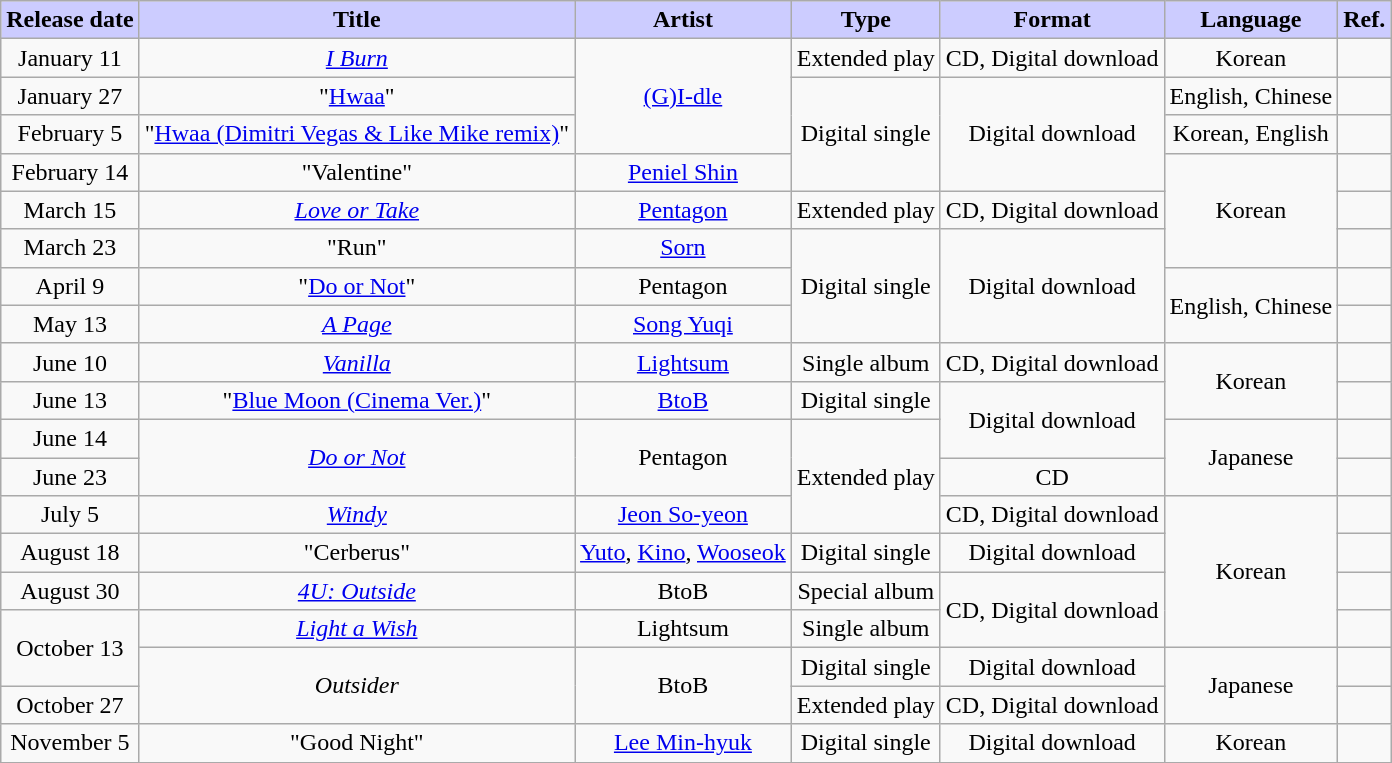<table class="wikitable sortable" style="text-align:center">
<tr>
<th style="background:#CCF; width=20%;">Release date</th>
<th style="background:#CCF; width=25%;">Title</th>
<th style="background:#CCF; width=25%;">Artist</th>
<th style="background:#CCF; width=25%;">Type</th>
<th style="background:#CCF; width=25%;">Format</th>
<th style="background:#CCF; width=25%;">Language</th>
<th style="background:#CCF; width=25%;">Ref.</th>
</tr>
<tr>
<td>January 11</td>
<td><em><a href='#'>I Burn</a></em></td>
<td rowspan="3"><a href='#'>(G)I-dle</a></td>
<td>Extended play</td>
<td>CD, Digital download</td>
<td>Korean</td>
<td></td>
</tr>
<tr>
<td>January 27</td>
<td>"<a href='#'>Hwaa</a>"</td>
<td rowspan="3">Digital single</td>
<td rowspan="3">Digital download</td>
<td>English, Chinese</td>
<td></td>
</tr>
<tr>
<td>February 5</td>
<td>"<a href='#'>Hwaa (Dimitri Vegas & Like Mike remix)</a>"</td>
<td>Korean, English</td>
<td></td>
</tr>
<tr>
<td>February 14</td>
<td>"Valentine"</td>
<td><a href='#'>Peniel Shin</a></td>
<td rowspan="3">Korean</td>
<td></td>
</tr>
<tr>
<td>March 15</td>
<td><em><a href='#'>Love or Take</a></em></td>
<td><a href='#'>Pentagon</a></td>
<td>Extended play</td>
<td>CD, Digital download</td>
<td></td>
</tr>
<tr>
<td>March 23</td>
<td>"Run"</td>
<td><a href='#'>Sorn</a></td>
<td rowspan="3">Digital single</td>
<td rowspan="3">Digital download</td>
<td></td>
</tr>
<tr>
<td>April 9</td>
<td>"<a href='#'>Do or Not</a>"</td>
<td>Pentagon</td>
<td rowspan="2">English, Chinese</td>
<td></td>
</tr>
<tr>
<td>May 13</td>
<td><em><a href='#'>A Page</a></em></td>
<td><a href='#'>Song Yuqi</a></td>
<td></td>
</tr>
<tr>
<td>June 10</td>
<td><em><a href='#'>Vanilla</a></em></td>
<td><a href='#'>Lightsum</a></td>
<td>Single album</td>
<td>CD, Digital download</td>
<td rowspan="2">Korean</td>
<td></td>
</tr>
<tr>
<td>June 13</td>
<td>"<a href='#'>Blue Moon (Cinema Ver.)</a>"</td>
<td><a href='#'>BtoB</a></td>
<td>Digital single</td>
<td rowspan="2">Digital download</td>
<td></td>
</tr>
<tr>
<td>June 14</td>
<td rowspan="2"><em><a href='#'>Do or Not</a></em></td>
<td rowspan="2">Pentagon</td>
<td rowspan="3">Extended play</td>
<td rowspan="2">Japanese</td>
<td></td>
</tr>
<tr>
<td>June 23</td>
<td>CD</td>
<td></td>
</tr>
<tr>
<td>July 5</td>
<td><em><a href='#'>Windy</a></em></td>
<td><a href='#'>Jeon So-yeon</a></td>
<td>CD, Digital download</td>
<td rowspan="4">Korean</td>
<td></td>
</tr>
<tr>
<td>August 18</td>
<td>"Cerberus"</td>
<td><a href='#'>Yuto</a>, <a href='#'>Kino</a>, <a href='#'>Wooseok</a></td>
<td>Digital single</td>
<td>Digital download</td>
<td></td>
</tr>
<tr>
<td>August 30</td>
<td><em><a href='#'>4U: Outside</a></em></td>
<td>BtoB</td>
<td>Special album</td>
<td rowspan="2">CD, Digital download</td>
<td></td>
</tr>
<tr>
<td rowspan="2">October 13</td>
<td><em><a href='#'>Light a Wish</a></em></td>
<td>Lightsum</td>
<td>Single album</td>
<td></td>
</tr>
<tr>
<td rowspan="2"><em>Outsider</em></td>
<td rowspan="2">BtoB</td>
<td>Digital single</td>
<td>Digital download</td>
<td rowspan="2">Japanese</td>
<td></td>
</tr>
<tr>
<td>October 27</td>
<td>Extended play</td>
<td>CD, Digital download</td>
<td></td>
</tr>
<tr>
<td>November 5</td>
<td>"Good Night"</td>
<td><a href='#'>Lee Min-hyuk</a></td>
<td>Digital single</td>
<td>Digital download</td>
<td>Korean</td>
<td></td>
</tr>
<tr>
</tr>
</table>
